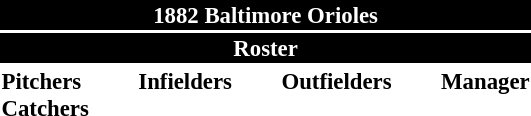<table class="toccolours" style="font-size: 95%;">
<tr>
<th colspan="10" style="background-color: black; color: white; text-align: center;">1882 Baltimore Orioles</th>
</tr>
<tr>
<td colspan="10" style="background-color: black; color: white; text-align: center;"><strong>Roster</strong></td>
</tr>
<tr>
<td valign="top"><strong>Pitchers</strong><br>




<strong>Catchers</strong>

</td>
<td width="25px"></td>
<td valign="top"><strong>Infielders</strong><br>







</td>
<td width="25px"></td>
<td valign="top"><strong>Outfielders</strong><br>





</td>
<td width="25px"></td>
<td valign="top"><strong>Manager</strong><br></td>
</tr>
</table>
